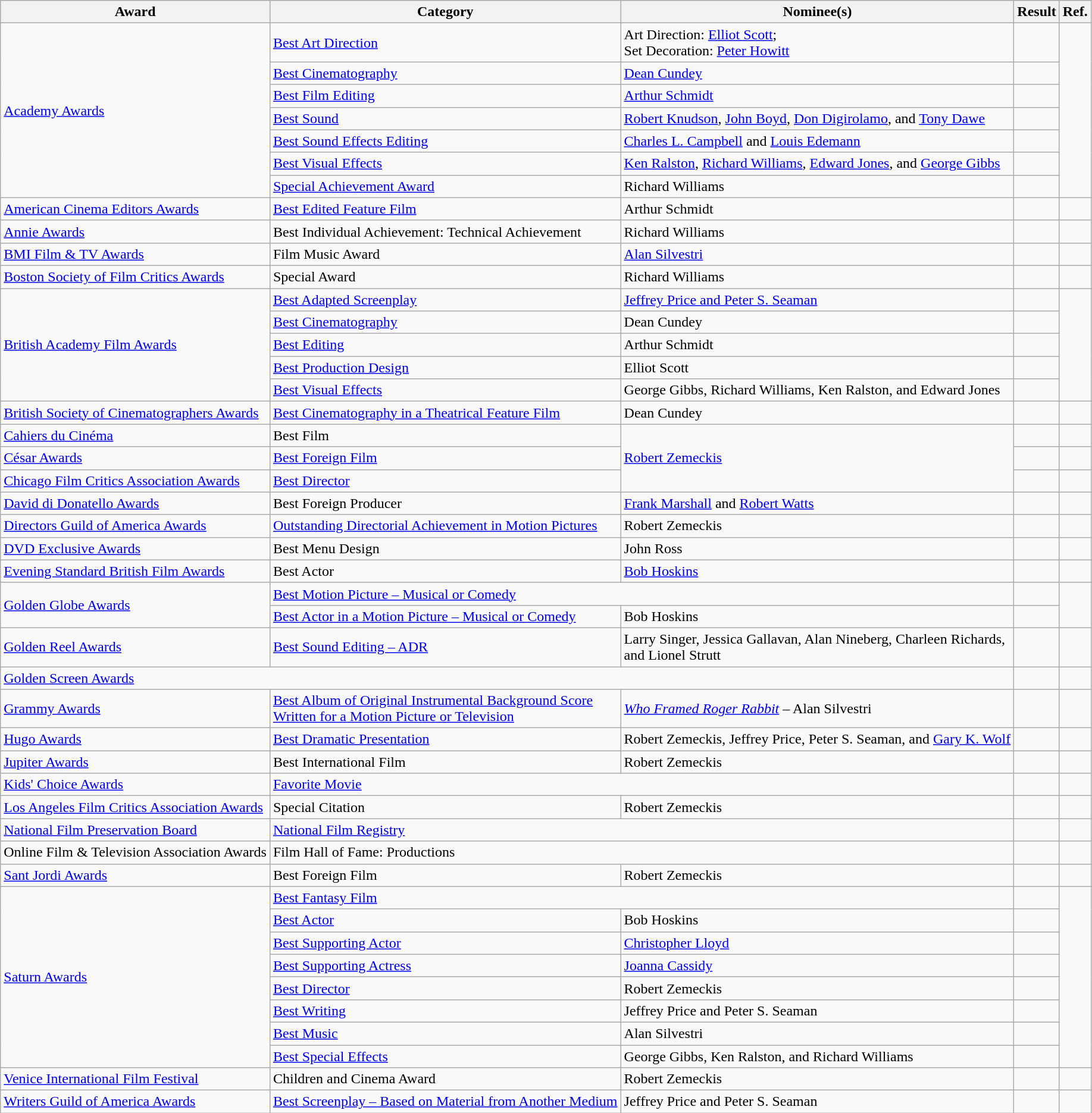<table class="wikitable plainrowheaders">
<tr>
<th>Award</th>
<th>Category</th>
<th>Nominee(s)</th>
<th>Result</th>
<th>Ref.</th>
</tr>
<tr>
<td rowspan="7"><a href='#'>Academy Awards</a></td>
<td><a href='#'>Best Art Direction</a></td>
<td>Art Direction: <a href='#'>Elliot Scott</a>; <br> Set Decoration: <a href='#'>Peter Howitt</a></td>
<td></td>
<td align="center" rowspan="7"></td>
</tr>
<tr>
<td><a href='#'>Best Cinematography</a></td>
<td><a href='#'>Dean Cundey</a></td>
<td></td>
</tr>
<tr>
<td><a href='#'>Best Film Editing</a></td>
<td><a href='#'>Arthur Schmidt</a></td>
<td></td>
</tr>
<tr>
<td><a href='#'>Best Sound</a></td>
<td><a href='#'>Robert Knudson</a>, <a href='#'>John Boyd</a>, <a href='#'>Don Digirolamo</a>, and <a href='#'>Tony Dawe</a></td>
<td></td>
</tr>
<tr>
<td><a href='#'>Best Sound Effects Editing</a></td>
<td><a href='#'>Charles L. Campbell</a> and <a href='#'>Louis Edemann</a></td>
<td></td>
</tr>
<tr>
<td><a href='#'>Best Visual Effects</a></td>
<td><a href='#'>Ken Ralston</a>, <a href='#'>Richard Williams</a>, <a href='#'>Edward Jones</a>, and <a href='#'>George Gibbs</a></td>
<td></td>
</tr>
<tr>
<td><a href='#'>Special Achievement Award</a></td>
<td>Richard Williams</td>
<td></td>
</tr>
<tr>
<td><a href='#'>American Cinema Editors Awards</a></td>
<td><a href='#'>Best Edited Feature Film</a></td>
<td>Arthur Schmidt</td>
<td></td>
<td align="center"></td>
</tr>
<tr>
<td><a href='#'>Annie Awards</a></td>
<td>Best Individual Achievement: Technical Achievement</td>
<td>Richard Williams</td>
<td></td>
<td align="center"></td>
</tr>
<tr>
<td><a href='#'>BMI Film & TV Awards</a></td>
<td>Film Music Award</td>
<td><a href='#'>Alan Silvestri</a></td>
<td></td>
<td align="center"></td>
</tr>
<tr>
<td><a href='#'>Boston Society of Film Critics Awards</a></td>
<td>Special Award</td>
<td>Richard Williams</td>
<td></td>
<td align="center"></td>
</tr>
<tr>
<td rowspan="5"><a href='#'>British Academy Film Awards</a></td>
<td><a href='#'>Best Adapted Screenplay</a></td>
<td><a href='#'>Jeffrey Price and Peter S. Seaman</a></td>
<td></td>
<td align="center" rowspan="5"></td>
</tr>
<tr>
<td><a href='#'>Best Cinematography</a></td>
<td>Dean Cundey</td>
<td></td>
</tr>
<tr>
<td><a href='#'>Best Editing</a></td>
<td>Arthur Schmidt</td>
<td></td>
</tr>
<tr>
<td><a href='#'>Best Production Design</a></td>
<td>Elliot Scott</td>
<td></td>
</tr>
<tr>
<td><a href='#'>Best Visual Effects</a></td>
<td>George Gibbs, Richard Williams, Ken Ralston, and Edward Jones</td>
<td></td>
</tr>
<tr>
<td><a href='#'>British Society of Cinematographers Awards</a></td>
<td><a href='#'>Best Cinematography in a Theatrical Feature Film</a></td>
<td>Dean Cundey</td>
<td></td>
<td align="center"></td>
</tr>
<tr>
<td><a href='#'>Cahiers du Cinéma</a></td>
<td>Best Film</td>
<td rowspan="3"><a href='#'>Robert Zemeckis</a></td>
<td></td>
<td align="center"></td>
</tr>
<tr>
<td><a href='#'>César Awards</a></td>
<td><a href='#'>Best Foreign Film</a></td>
<td></td>
<td align="center"></td>
</tr>
<tr>
<td><a href='#'>Chicago Film Critics Association Awards</a></td>
<td><a href='#'>Best Director</a></td>
<td></td>
<td align="center"></td>
</tr>
<tr>
<td><a href='#'>David di Donatello Awards</a></td>
<td>Best Foreign Producer</td>
<td><a href='#'>Frank Marshall</a> and <a href='#'>Robert Watts</a></td>
<td></td>
<td align="center"></td>
</tr>
<tr>
<td><a href='#'>Directors Guild of America Awards</a></td>
<td><a href='#'>Outstanding Directorial Achievement in Motion Pictures</a></td>
<td>Robert Zemeckis</td>
<td></td>
<td align="center"></td>
</tr>
<tr>
<td><a href='#'>DVD Exclusive Awards</a></td>
<td>Best Menu Design</td>
<td>John Ross</td>
<td></td>
<td align="center"></td>
</tr>
<tr>
<td><a href='#'>Evening Standard British Film Awards</a></td>
<td>Best Actor</td>
<td><a href='#'>Bob Hoskins</a> </td>
<td></td>
<td align="center"></td>
</tr>
<tr>
<td rowspan="2"><a href='#'>Golden Globe Awards</a></td>
<td colspan="2"><a href='#'>Best Motion Picture – Musical or Comedy</a></td>
<td></td>
<td align="center" rowspan="2"></td>
</tr>
<tr>
<td><a href='#'>Best Actor in a Motion Picture – Musical or Comedy</a></td>
<td>Bob Hoskins</td>
<td></td>
</tr>
<tr>
<td><a href='#'>Golden Reel Awards</a></td>
<td><a href='#'>Best Sound Editing – ADR</a></td>
<td>Larry Singer, Jessica Gallavan, Alan Nineberg, Charleen Richards, <br> and Lionel Strutt</td>
<td></td>
<td align="center"></td>
</tr>
<tr>
<td colspan="3"><a href='#'>Golden Screen Awards</a></td>
<td></td>
<td align="center"></td>
</tr>
<tr>
<td><a href='#'>Grammy Awards</a></td>
<td><a href='#'>Best Album of Original Instrumental Background Score <br> Written for a Motion Picture or Television</a></td>
<td><em><a href='#'>Who Framed Roger Rabbit</a></em> – Alan Silvestri</td>
<td></td>
<td align="center"></td>
</tr>
<tr>
<td><a href='#'>Hugo Awards</a></td>
<td><a href='#'>Best Dramatic Presentation</a></td>
<td>Robert Zemeckis, Jeffrey Price, Peter S. Seaman, and <a href='#'>Gary K. Wolf</a></td>
<td></td>
<td align="center"></td>
</tr>
<tr>
<td><a href='#'>Jupiter Awards</a></td>
<td>Best International Film</td>
<td>Robert Zemeckis</td>
<td></td>
<td align="center"></td>
</tr>
<tr>
<td><a href='#'>Kids' Choice Awards</a></td>
<td colspan="2"><a href='#'>Favorite Movie</a></td>
<td></td>
<td align="center"></td>
</tr>
<tr>
<td><a href='#'>Los Angeles Film Critics Association Awards</a></td>
<td>Special Citation</td>
<td>Robert Zemeckis</td>
<td></td>
<td align="center"></td>
</tr>
<tr>
<td><a href='#'>National Film Preservation Board</a></td>
<td colspan="2"><a href='#'>National Film Registry</a></td>
<td></td>
<td align="center"></td>
</tr>
<tr>
<td>Online Film & Television Association Awards</td>
<td colspan="2">Film Hall of Fame: Productions</td>
<td></td>
<td align="center"></td>
</tr>
<tr>
<td><a href='#'>Sant Jordi Awards</a></td>
<td>Best Foreign Film</td>
<td>Robert Zemeckis</td>
<td></td>
<td align="center"></td>
</tr>
<tr>
<td rowspan="8"><a href='#'>Saturn Awards</a></td>
<td colspan="2"><a href='#'>Best Fantasy Film</a></td>
<td></td>
<td align="center" rowspan="8"></td>
</tr>
<tr>
<td><a href='#'>Best Actor</a></td>
<td>Bob Hoskins</td>
<td></td>
</tr>
<tr>
<td><a href='#'>Best Supporting Actor</a></td>
<td><a href='#'>Christopher Lloyd</a></td>
<td></td>
</tr>
<tr>
<td><a href='#'>Best Supporting Actress</a></td>
<td><a href='#'>Joanna Cassidy</a></td>
<td></td>
</tr>
<tr>
<td><a href='#'>Best Director</a></td>
<td>Robert Zemeckis</td>
<td></td>
</tr>
<tr>
<td><a href='#'>Best Writing</a></td>
<td>Jeffrey Price and Peter S. Seaman</td>
<td></td>
</tr>
<tr>
<td><a href='#'>Best Music</a></td>
<td>Alan Silvestri</td>
<td></td>
</tr>
<tr>
<td><a href='#'>Best Special Effects</a></td>
<td>George Gibbs, Ken Ralston, and Richard Williams</td>
<td></td>
</tr>
<tr>
<td><a href='#'>Venice International Film Festival</a></td>
<td>Children and Cinema Award</td>
<td>Robert Zemeckis</td>
<td></td>
<td align="center"></td>
</tr>
<tr>
<td><a href='#'>Writers Guild of America Awards</a></td>
<td><a href='#'>Best Screenplay – Based on Material from Another Medium</a></td>
<td>Jeffrey Price and Peter S. Seaman</td>
<td></td>
<td align="center"></td>
</tr>
</table>
